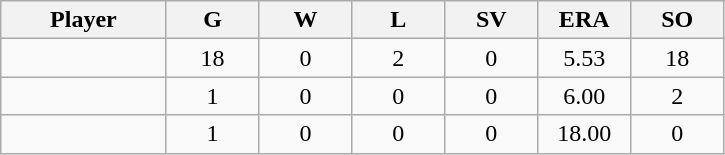<table class="wikitable sortable">
<tr>
<th bgcolor="#DDDDFF" width="16%">Player</th>
<th bgcolor="#DDDDFF" width="9%">G</th>
<th bgcolor="#DDDDFF" width="9%">W</th>
<th bgcolor="#DDDDFF" width="9%">L</th>
<th bgcolor="#DDDDFF" width="9%">SV</th>
<th bgcolor="#DDDDFF" width="9%">ERA</th>
<th bgcolor="#DDDDFF" width="9%">SO</th>
</tr>
<tr align="center">
<td></td>
<td>18</td>
<td>0</td>
<td>2</td>
<td>0</td>
<td>5.53</td>
<td>18</td>
</tr>
<tr align="center">
<td></td>
<td>1</td>
<td>0</td>
<td>0</td>
<td>0</td>
<td>6.00</td>
<td>2</td>
</tr>
<tr align="center">
<td></td>
<td>1</td>
<td>0</td>
<td>0</td>
<td>0</td>
<td>18.00</td>
<td>0</td>
</tr>
</table>
